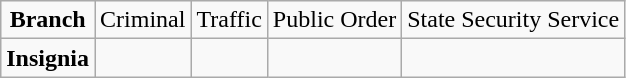<table class="wikitable" style="text-align:center">
<tr>
<td><strong>Branch</strong></td>
<td>Criminal</td>
<td>Traffic</td>
<td>Public Order</td>
<td>State Security Service</td>
</tr>
<tr>
<td><strong>Insignia</strong></td>
<td></td>
<td></td>
<td></td>
<td></td>
</tr>
</table>
